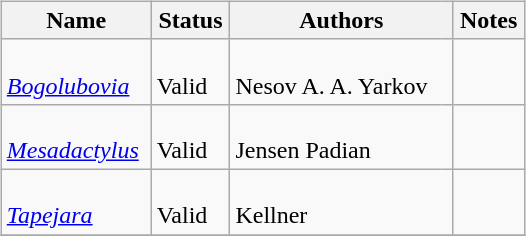<table border="0" style="background:transparent;" style="width: 100%;">
<tr>
<th width="90%"></th>
<th width="5%"></th>
<th width="5%"></th>
</tr>
<tr>
<td style="border:0px" valign="top"><br><table class="wikitable sortable" align="center" width="100%">
<tr>
<th>Name</th>
<th>Status</th>
<th colspan="2">Authors</th>
<th>Notes</th>
</tr>
<tr>
<td><br><em><a href='#'>Bogolubovia</a></em></td>
<td><br>Valid</td>
<td style="border-right:0px" valign="top"><br>Nesov
A. A. Yarkov</td>
<td style="border-left:0px" valign="top"></td>
<td></td>
</tr>
<tr>
<td><br><em><a href='#'>Mesadactylus</a></em></td>
<td><br>Valid</td>
<td style="border-right:0px" valign="top"><br>Jensen
Padian</td>
<td style="border-left:0px" valign="top"></td>
<td></td>
</tr>
<tr>
<td><br><em><a href='#'>Tapejara</a></em></td>
<td><br>Valid</td>
<td style="border-right:0px" valign="top"><br>Kellner</td>
<td style="border-left:0px" valign="top"></td>
<td></td>
</tr>
<tr>
</tr>
</table>
</td>
<td style="border:0px" valign="top"></td>
<td style="border:0px" valign="top"><br><table border="0" style= height:"100%" align="right" style="background:transparent;">
<tr style="height:1px">
<td><br></td>
</tr>
<tr style="height:30px">
<td></td>
</tr>
</table>
</td>
</tr>
<tr>
</tr>
</table>
